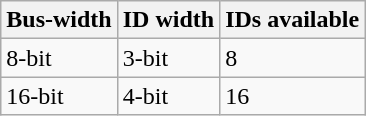<table class="wikitable">
<tr>
<th>Bus-width</th>
<th>ID width</th>
<th>IDs available</th>
</tr>
<tr>
<td>8-bit</td>
<td>3-bit</td>
<td>8</td>
</tr>
<tr>
<td>16-bit</td>
<td>4-bit</td>
<td>16</td>
</tr>
</table>
